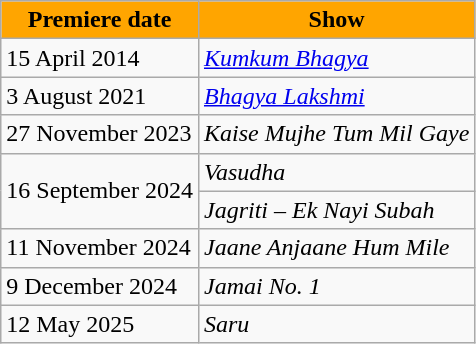<table class="wikitable sortable">
<tr>
<th style="background:orange;">Premiere date</th>
<th style="background:orange;">Show</th>
</tr>
<tr>
<td>15 April 2014</td>
<td><em><a href='#'>Kumkum Bhagya</a></em></td>
</tr>
<tr>
<td>3 August 2021</td>
<td><em><a href='#'>Bhagya Lakshmi</a></em></td>
</tr>
<tr>
<td>27 November 2023</td>
<td><em> Kaise Mujhe Tum Mil Gaye</em></td>
</tr>
<tr>
<td rowspan="2">16 September 2024</td>
<td><em>Vasudha</em></td>
</tr>
<tr>
<td><em> Jagriti – Ek Nayi Subah</em></td>
</tr>
<tr>
<td>11 November 2024</td>
<td><em>Jaane Anjaane Hum Mile</em></td>
</tr>
<tr>
<td>9 December 2024</td>
<td><em>Jamai No. 1</em></td>
</tr>
<tr>
<td>12 May 2025</td>
<td><em>Saru</em></td>
</tr>
</table>
